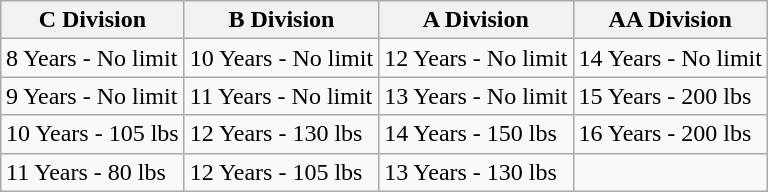<table class="wikitable" style="margin:1em auto;">
<tr>
<th>C Division</th>
<th>B Division</th>
<th>A Division</th>
<th>AA Division</th>
</tr>
<tr>
<td>8 Years - No limit</td>
<td>10 Years - No limit</td>
<td>12 Years - No limit</td>
<td>14 Years - No limit</td>
</tr>
<tr>
<td>9 Years - No limit</td>
<td>11 Years - No limit</td>
<td>13 Years - No limit</td>
<td>15 Years - 200 lbs</td>
</tr>
<tr>
<td>10 Years - 105 lbs</td>
<td>12 Years - 130 lbs</td>
<td>14 Years - 150 lbs</td>
<td>16 Years - 200 lbs</td>
</tr>
<tr>
<td>11 Years - 80 lbs</td>
<td>12 Years - 105 lbs</td>
<td>13 Years - 130 lbs</td>
</tr>
</table>
